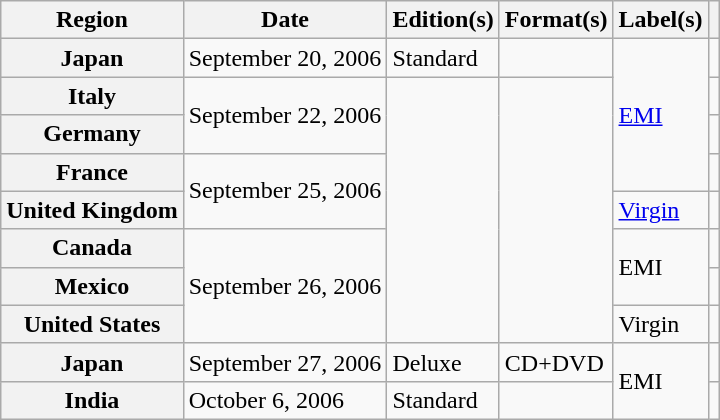<table class="wikitable sortable plainrowheaders">
<tr>
<th scope="col">Region</th>
<th scope="col">Date</th>
<th scope="col">Edition(s)</th>
<th scope="col">Format(s)</th>
<th scope="col">Label(s)</th>
<th scope="col"></th>
</tr>
<tr>
<th scope="row">Japan</th>
<td>September 20, 2006</td>
<td>Standard</td>
<td></td>
<td rowspan="4"><a href='#'>EMI</a></td>
<td style="text-align:center;"></td>
</tr>
<tr>
<th scope="row">Italy</th>
<td rowspan=2>September 22, 2006</td>
<td rowspan="7"></td>
<td rowspan="7"></td>
<td style="text-align:center;"></td>
</tr>
<tr>
<th scope="row">Germany</th>
<td style="text-align:center;"></td>
</tr>
<tr>
<th scope="row">France</th>
<td rowspan="2">September 25, 2006</td>
<td align="center"></td>
</tr>
<tr>
<th scope="row">United Kingdom</th>
<td><a href='#'>Virgin</a></td>
<td style="text-align:center;"></td>
</tr>
<tr>
<th scope="row">Canada</th>
<td rowspan="3">September 26, 2006</td>
<td rowspan="2">EMI</td>
<td style="text-align:center;"></td>
</tr>
<tr>
<th scope="row">Mexico</th>
<td style="text-align:center;"></td>
</tr>
<tr>
<th scope="row">United States</th>
<td>Virgin</td>
<td style="text-align:center;"></td>
</tr>
<tr>
<th scope="row">Japan</th>
<td>September 27, 2006</td>
<td>Deluxe</td>
<td>CD+DVD</td>
<td rowspan="2">EMI</td>
<td align="center"></td>
</tr>
<tr>
<th scope="row">India</th>
<td>October 6, 2006</td>
<td>Standard</td>
<td></td>
<td style="text-align:center;"></td>
</tr>
</table>
